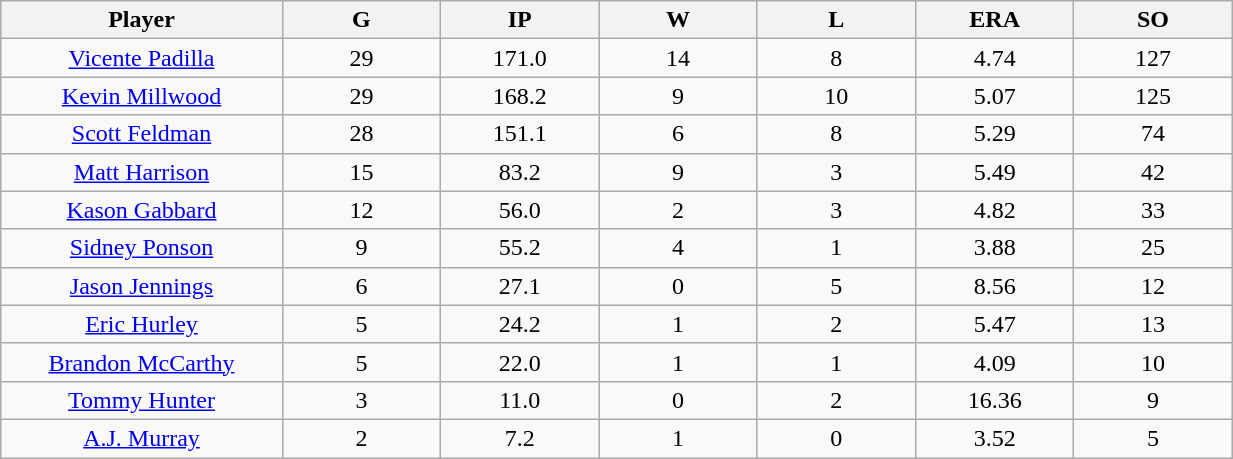<table class="wikitable sortable">
<tr>
<th bgcolor="#DDDDFF" width="16%">Player</th>
<th bgcolor="#DDDDFF" width="9%">G</th>
<th bgcolor="#DDDDFF" width="9%">IP</th>
<th bgcolor="#DDDDFF" width="9%">W</th>
<th bgcolor="#DDDDFF" width="9%">L</th>
<th bgcolor="#DDDDFF" width="9%">ERA</th>
<th bgcolor="#DDDDFF" width="9%">SO</th>
</tr>
<tr align=center>
<td><a href='#'>Vicente Padilla</a></td>
<td>29</td>
<td>171.0</td>
<td>14</td>
<td>8</td>
<td>4.74</td>
<td>127</td>
</tr>
<tr align=center>
<td><a href='#'>Kevin Millwood</a></td>
<td>29</td>
<td>168.2</td>
<td>9</td>
<td>10</td>
<td>5.07</td>
<td>125</td>
</tr>
<tr align=center>
<td><a href='#'>Scott Feldman</a></td>
<td>28</td>
<td>151.1</td>
<td>6</td>
<td>8</td>
<td>5.29</td>
<td>74</td>
</tr>
<tr align=center>
<td><a href='#'>Matt Harrison</a></td>
<td>15</td>
<td>83.2</td>
<td>9</td>
<td>3</td>
<td>5.49</td>
<td>42</td>
</tr>
<tr align=center>
<td><a href='#'>Kason Gabbard</a></td>
<td>12</td>
<td>56.0</td>
<td>2</td>
<td>3</td>
<td>4.82</td>
<td>33</td>
</tr>
<tr align=center>
<td><a href='#'>Sidney Ponson</a></td>
<td>9</td>
<td>55.2</td>
<td>4</td>
<td>1</td>
<td>3.88</td>
<td>25</td>
</tr>
<tr align=center>
<td><a href='#'>Jason Jennings</a></td>
<td>6</td>
<td>27.1</td>
<td>0</td>
<td>5</td>
<td>8.56</td>
<td>12</td>
</tr>
<tr align=center>
<td><a href='#'>Eric Hurley</a></td>
<td>5</td>
<td>24.2</td>
<td>1</td>
<td>2</td>
<td>5.47</td>
<td>13</td>
</tr>
<tr align=center>
<td><a href='#'>Brandon McCarthy</a></td>
<td>5</td>
<td>22.0</td>
<td>1</td>
<td>1</td>
<td>4.09</td>
<td>10</td>
</tr>
<tr align=center>
<td><a href='#'>Tommy Hunter</a></td>
<td>3</td>
<td>11.0</td>
<td>0</td>
<td>2</td>
<td>16.36</td>
<td>9</td>
</tr>
<tr align=center>
<td><a href='#'>A.J. Murray</a></td>
<td>2</td>
<td>7.2</td>
<td>1</td>
<td>0</td>
<td>3.52</td>
<td>5</td>
</tr>
</table>
